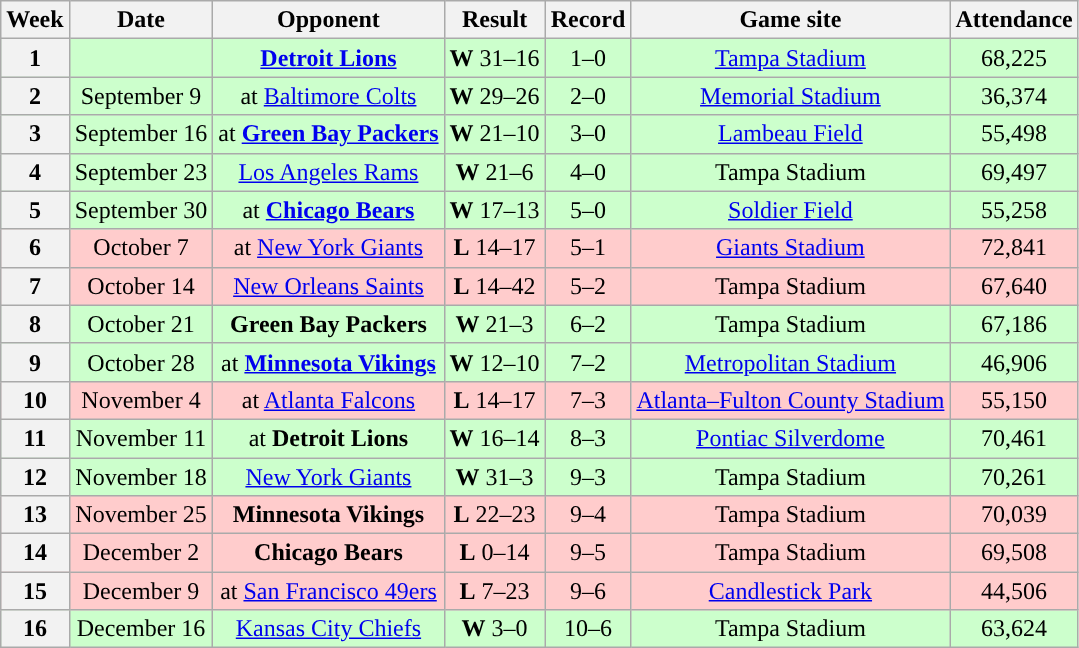<table class="wikitable" style="text-align:center;">
<tr>
<th>Week</th>
<th>Date</th>
<th>Opponent</th>
<th>Result</th>
<th>Record</th>
<th>Game site</th>
<th>Attendance</th>
</tr>
<tr style="background:#cfc;">
<th>1</th>
<td></td>
<td><strong><a href='#'>Detroit Lions</a></strong></td>
<td><strong>W</strong> 31–16</td>
<td>1–0</td>
<td><a href='#'>Tampa Stadium</a></td>
<td>68,225</td>
</tr>
<tr style="background:#cfc;">
<th>2</th>
<td>September 9</td>
<td>at <a href='#'>Baltimore Colts</a></td>
<td><strong>W</strong> 29–26 </td>
<td>2–0</td>
<td><a href='#'>Memorial Stadium</a></td>
<td>36,374</td>
</tr>
<tr style="background:#cfc;">
<th>3</th>
<td>September 16</td>
<td>at <strong><a href='#'>Green Bay Packers</a></strong></td>
<td><strong>W</strong> 21–10</td>
<td>3–0</td>
<td><a href='#'>Lambeau Field</a></td>
<td>55,498</td>
</tr>
<tr style="background:#cfc;">
<th>4</th>
<td>September 23</td>
<td><a href='#'>Los Angeles Rams</a></td>
<td><strong>W</strong> 21–6</td>
<td>4–0</td>
<td>Tampa Stadium</td>
<td>69,497</td>
</tr>
<tr style="background:#cfc;">
<th>5</th>
<td>September 30</td>
<td>at <strong><a href='#'>Chicago Bears</a></strong></td>
<td><strong>W</strong> 17–13</td>
<td>5–0</td>
<td><a href='#'>Soldier Field</a></td>
<td>55,258</td>
</tr>
<tr style="background:#fcc;">
<th>6</th>
<td>October 7</td>
<td>at <a href='#'>New York Giants</a></td>
<td><strong>L</strong> 14–17</td>
<td>5–1</td>
<td><a href='#'>Giants Stadium</a></td>
<td>72,841</td>
</tr>
<tr style="background:#fcc;">
<th>7</th>
<td>October 14</td>
<td><a href='#'>New Orleans Saints</a></td>
<td><strong>L</strong> 14–42</td>
<td>5–2</td>
<td>Tampa Stadium</td>
<td>67,640</td>
</tr>
<tr style="background:#cfc;">
<th>8</th>
<td>October 21</td>
<td><strong>Green Bay Packers</strong></td>
<td><strong>W</strong> 21–3</td>
<td>6–2</td>
<td>Tampa Stadium</td>
<td>67,186</td>
</tr>
<tr style="background:#cfc;">
<th>9</th>
<td>October 28</td>
<td>at <strong><a href='#'>Minnesota Vikings</a></strong></td>
<td><strong>W</strong> 12–10</td>
<td>7–2</td>
<td><a href='#'>Metropolitan Stadium</a></td>
<td>46,906</td>
</tr>
<tr style="background:#fcc;">
<th>10</th>
<td>November 4</td>
<td>at <a href='#'>Atlanta Falcons</a></td>
<td><strong>L</strong> 14–17</td>
<td>7–3</td>
<td><a href='#'>Atlanta–Fulton County Stadium</a></td>
<td>55,150</td>
</tr>
<tr style="background:#cfc;">
<th>11</th>
<td>November 11</td>
<td>at <strong>Detroit Lions</strong></td>
<td><strong>W</strong> 16–14</td>
<td>8–3</td>
<td><a href='#'>Pontiac Silverdome</a></td>
<td>70,461</td>
</tr>
<tr style="background:#cfc;">
<th>12</th>
<td>November 18</td>
<td><a href='#'>New York Giants</a></td>
<td><strong>W</strong> 31–3</td>
<td>9–3</td>
<td>Tampa Stadium</td>
<td>70,261</td>
</tr>
<tr style="background:#fcc;">
<th>13</th>
<td>November 25</td>
<td><strong>Minnesota Vikings</strong></td>
<td><strong>L</strong> 22–23</td>
<td>9–4</td>
<td>Tampa Stadium</td>
<td>70,039</td>
</tr>
<tr style="background:#fcc;">
<th>14</th>
<td>December 2</td>
<td><strong>Chicago Bears</strong></td>
<td><strong>L</strong> 0–14</td>
<td>9–5</td>
<td>Tampa Stadium</td>
<td>69,508</td>
</tr>
<tr style="background:#fcc;">
<th>15</th>
<td>December 9</td>
<td>at <a href='#'>San Francisco 49ers</a></td>
<td><strong>L</strong> 7–23</td>
<td>9–6</td>
<td><a href='#'>Candlestick Park</a></td>
<td>44,506</td>
</tr>
<tr style="background:#cfc;">
<th>16</th>
<td>December 16</td>
<td><a href='#'>Kansas City Chiefs</a></td>
<td><strong>W</strong> 3–0</td>
<td>10–6</td>
<td>Tampa Stadium</td>
<td>63,624</td>
</tr>
</table>
